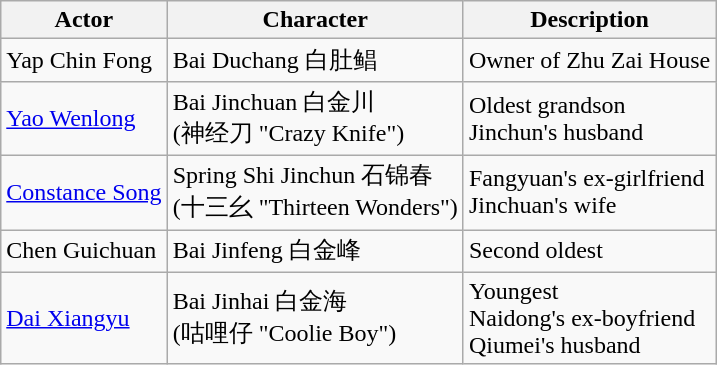<table class="wikitable">
<tr>
<th>Actor</th>
<th>Character</th>
<th>Description</th>
</tr>
<tr>
<td>Yap Chin Fong</td>
<td>Bai Duchang 白肚鲳</td>
<td>Owner of Zhu Zai House</td>
</tr>
<tr>
<td><a href='#'>Yao Wenlong</a></td>
<td>Bai Jinchuan 白金川<br>(神经刀 "Crazy Knife")</td>
<td>Oldest grandson<br>Jinchun's husband</td>
</tr>
<tr>
<td><a href='#'>Constance Song</a></td>
<td>Spring Shi Jinchun 石锦春<br>(十三幺 "Thirteen Wonders")</td>
<td>Fangyuan's ex-girlfriend<br>Jinchuan's wife</td>
</tr>
<tr>
<td>Chen Guichuan</td>
<td>Bai Jinfeng 白金峰</td>
<td>Second oldest</td>
</tr>
<tr>
<td><a href='#'>Dai Xiangyu</a></td>
<td>Bai Jinhai 白金海<br>(咕哩仔 "Coolie Boy")</td>
<td>Youngest<br>Naidong's ex-boyfriend<br>Qiumei's husband</td>
</tr>
</table>
